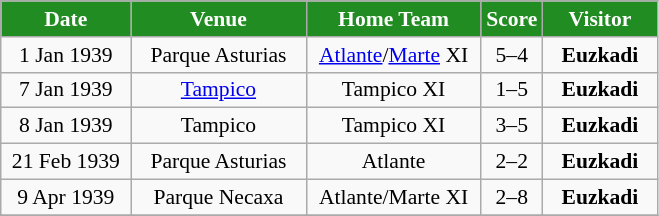<table class="wikitable" style="text-align: center; font-size:90%">
<tr>
<th style="background: #218c21; color:white" align=centr width=80>Date</th>
<th style="background: #218c21; color:white" align=centr width=110>Venue</th>
<th style="background: #218c21; color:white" align=centr width=110>Home Team</th>
<th style="background: #218c21; color:white" align=centr width=30>Score</th>
<th style="background: #218c21; color:white" align=centr width=70>Visitor</th>
</tr>
<tr>
<td>1 Jan 1939</td>
<td>Parque Asturias</td>
<td><a href='#'>Atlante</a>/<a href='#'>Marte</a> XI</td>
<td align="center">5–4</td>
<td><strong>Euzkadi</strong> </td>
</tr>
<tr>
<td>7 Jan 1939</td>
<td><a href='#'>Tampico</a></td>
<td>Tampico XI</td>
<td align="center">1–5</td>
<td><strong>Euzkadi</strong> </td>
</tr>
<tr>
<td>8 Jan 1939</td>
<td>Tampico</td>
<td>Tampico XI</td>
<td align="center">3–5</td>
<td><strong>Euzkadi</strong> </td>
</tr>
<tr>
<td>21 Feb 1939</td>
<td>Parque Asturias</td>
<td>Atlante</td>
<td align="center">2–2</td>
<td><strong>Euzkadi</strong> </td>
</tr>
<tr>
<td>9 Apr 1939</td>
<td>Parque Necaxa</td>
<td>Atlante/Marte XI</td>
<td align="center">2–8</td>
<td><strong>Euzkadi</strong> </td>
</tr>
<tr>
</tr>
</table>
